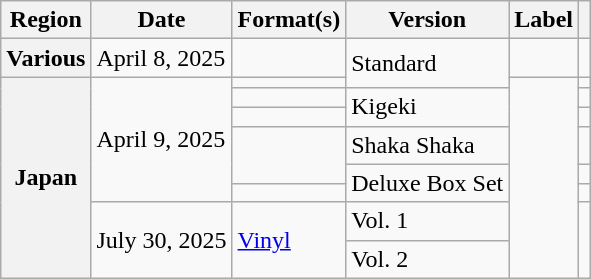<table class="wikitable plainrowheaders">
<tr>
<th scope="col">Region</th>
<th scope="col">Date</th>
<th scope="col">Format(s)</th>
<th scope="col">Version</th>
<th scope="col">Label</th>
<th scope="col"></th>
</tr>
<tr>
<th scope="row">Various</th>
<td>April 8, 2025</td>
<td></td>
<td rowspan="2">Standard</td>
<td></td>
<td align="center"></td>
</tr>
<tr>
<th rowspan="8" scope="row">Japan</th>
<td rowspan="6">April 9, 2025</td>
<td></td>
<td rowspan="8"></td>
<td align="center"></td>
</tr>
<tr>
<td></td>
<td rowspan="2">Kigeki</td>
<td align="center"></td>
</tr>
<tr>
<td></td>
<td align="center"></td>
</tr>
<tr>
<td rowspan="2"></td>
<td>Shaka Shaka</td>
<td align="center"></td>
</tr>
<tr>
<td rowspan="2">Deluxe Box Set</td>
<td align="center"></td>
</tr>
<tr>
<td></td>
<td align="center"></td>
</tr>
<tr>
<td rowspan="2">July 30, 2025</td>
<td rowspan="2"><a href='#'>Vinyl</a></td>
<td>Vol. 1</td>
<td rowspan="2" align="center"></td>
</tr>
<tr>
<td>Vol. 2</td>
</tr>
</table>
